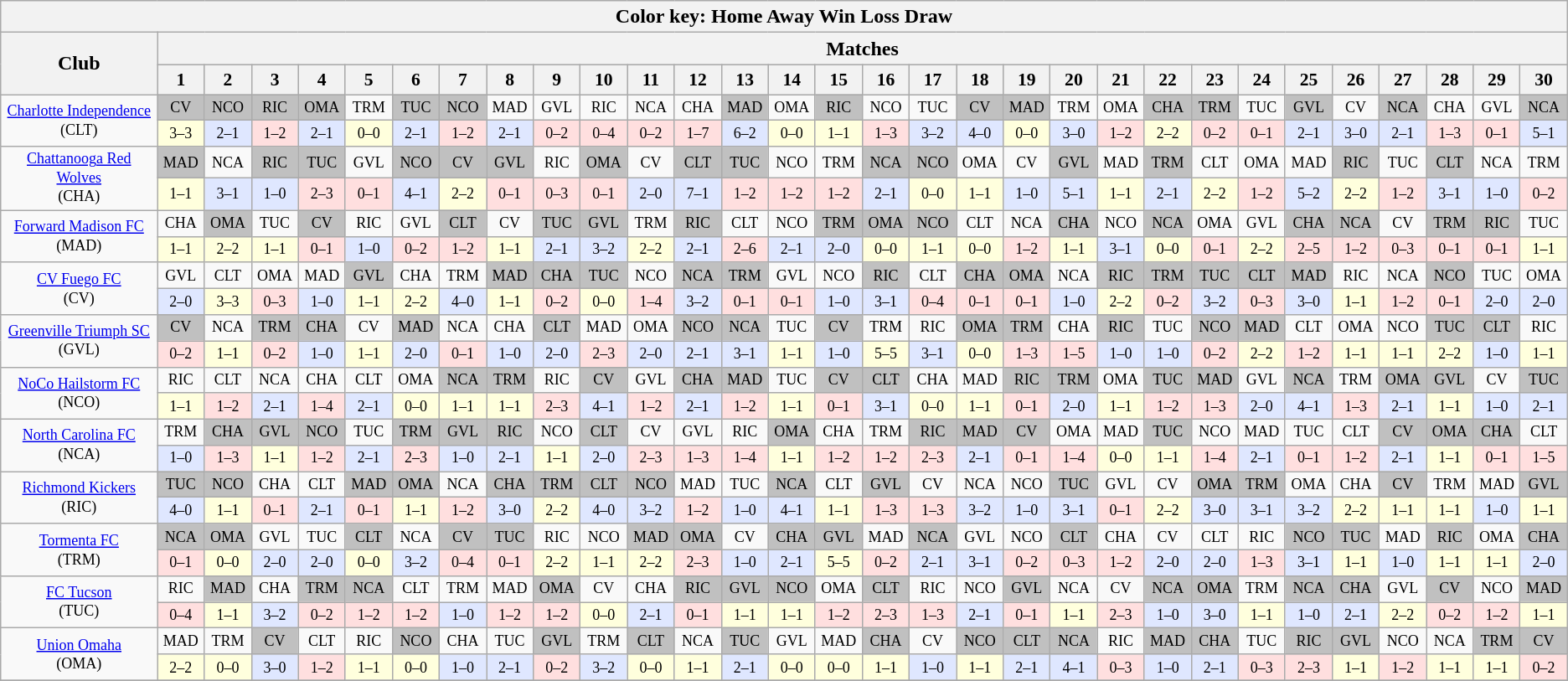<table class="wikitable" style="text-align:center;width=100%">
<tr>
<th colspan="35">Color key: <span>Home</span>  <span>Away</span>  <span>Win</span>  <span>Loss</span>  <span>Draw</span></th>
</tr>
<tr>
<th width="10%" rowspan="2">Club</th>
<th width="90%" colspan="30">Matches</th>
</tr>
<tr style="background-color:#CCCCCC; font-size: 90%">
<th width="3.00%">1</th>
<th width="3.00%">2</th>
<th width="3.00%">3</th>
<th width="3.00%">4</th>
<th width="3.00%">5</th>
<th width="3.00%">6</th>
<th width="3.00%">7</th>
<th width="3.00%">8</th>
<th width="3.00%">9</th>
<th width="3.00%">10</th>
<th width="3.00%">11</th>
<th width="3.00%">12</th>
<th width="3.00%">13</th>
<th width="3.00%">14</th>
<th width="3.00%">15</th>
<th width="3.00%">16</th>
<th width="3.00%">17</th>
<th width="3.00%">18</th>
<th width="3.00%">19</th>
<th width="3.00%">20</th>
<th width="3.00%">21</th>
<th width="3.00%">22</th>
<th width="3.00%">23</th>
<th width="3.00%">24</th>
<th width="3.00%">25</th>
<th width="3.00%">26</th>
<th width="3.00%">27</th>
<th width="3.00%">28</th>
<th width="3.00%">29</th>
<th width="3.00%">30<br></th>
</tr>
<tr style="font-size: 75%">
<td rowspan="2"><a href='#'>Charlotte Independence</a><br>(CLT)</td>
<td bgcolor=#C0C0C0>CV</td>
<td bgcolor=#C0C0C0>NCO</td>
<td bgcolor=#C0C0C0>RIC</td>
<td bgcolor=#C0C0C0>OMA</td>
<td>TRM</td>
<td bgcolor=#C0C0C0>TUC</td>
<td bgcolor=#C0C0C0>NCO</td>
<td>MAD</td>
<td>GVL</td>
<td>RIC</td>
<td>NCA</td>
<td>CHA</td>
<td bgcolor=#C0C0C0>MAD</td>
<td>OMA</td>
<td bgcolor=#C0C0C0>RIC</td>
<td>NCO</td>
<td>TUC</td>
<td bgcolor=#C0C0C0>CV</td>
<td bgcolor=#C0C0C0>MAD</td>
<td>TRM</td>
<td>OMA</td>
<td bgcolor=#C0C0C0>CHA</td>
<td bgcolor=#C0C0C0>TRM</td>
<td>TUC</td>
<td bgcolor=#C0C0C0>GVL</td>
<td>CV</td>
<td bgcolor=#C0C0C0>NCA</td>
<td>CHA</td>
<td>GVL</td>
<td bgcolor=#C0C0C0>NCA</td>
</tr>
<tr style="font-size: 75%">
<td bgcolor=#FFFFDD>3–3</td>
<td bgcolor=#DFE7FF>2–1</td>
<td bgcolor=#FFDFDF>1–2</td>
<td bgcolor=#DFE7FF>2–1</td>
<td bgcolor=#FFFFDD>0–0</td>
<td bgcolor=#DFE7FF>2–1</td>
<td bgcolor=#FFDFDF>1–2</td>
<td bgcolor=#DFE7FF>2–1</td>
<td bgcolor=#FFDFDF>0–2</td>
<td bgcolor=#FFDFDF>0–4</td>
<td bgcolor=#FFDFDF>0–2</td>
<td bgcolor=#FFDFDF>1–7</td>
<td bgcolor=#DFE7FF>6–2</td>
<td bgcolor=#FFFFDD>0–0</td>
<td bgcolor=#FFFFDD>1–1</td>
<td bgcolor=#FFDFDF>1–3</td>
<td bgcolor=#DFE7FF>3–2</td>
<td bgcolor=#DFE7FF>4–0</td>
<td bgcolor=#FFFFDD>0–0</td>
<td bgcolor=#DFE7FF>3–0</td>
<td bgcolor=#FFDFDF>1–2</td>
<td bgcolor=#FFFFDD>2–2</td>
<td bgcolor=#FFDFDF>0–2</td>
<td bgcolor=#FFDFDF>0–1</td>
<td bgcolor=#DFE7FF>2–1</td>
<td bgcolor=#DFE7FF>3–0</td>
<td bgcolor=#DFE7FF>2–1</td>
<td bgcolor=#FFDFDF>1–3</td>
<td bgcolor=#FFDFDF>0–1</td>
<td bgcolor=#DFE7FF>5–1</td>
</tr>
<tr style="font-size: 75%">
<td rowspan="2"><a href='#'>Chattanooga Red Wolves</a><br>(CHA)</td>
<td bgcolor=#C0C0C0>MAD</td>
<td>NCA</td>
<td bgcolor=#C0C0C0>RIC</td>
<td bgcolor=#C0C0C0>TUC</td>
<td>GVL</td>
<td bgcolor=#C0C0C0>NCO</td>
<td bgcolor=#C0C0C0>CV</td>
<td bgcolor=#C0C0C0>GVL</td>
<td>RIC</td>
<td bgcolor=#C0C0C0>OMA</td>
<td>CV</td>
<td bgcolor=#C0C0C0>CLT</td>
<td bgcolor=#C0C0C0>TUC</td>
<td>NCO</td>
<td>TRM</td>
<td bgcolor=#C0C0C0>NCA</td>
<td bgcolor=#C0C0C0>NCO</td>
<td>OMA</td>
<td>CV</td>
<td bgcolor=#C0C0C0>GVL</td>
<td>MAD</td>
<td bgcolor=#C0C0C0>TRM</td>
<td>CLT</td>
<td>OMA</td>
<td>MAD</td>
<td bgcolor=#C0C0C0>RIC</td>
<td>TUC</td>
<td bgcolor=#C0C0C0>CLT</td>
<td>NCA</td>
<td>TRM</td>
</tr>
<tr style="font-size: 75%">
<td bgcolor=#FFFFDD>1–1</td>
<td bgcolor=#DFE7FF>3–1</td>
<td bgcolor=#DFE7FF>1–0</td>
<td bgcolor=#FFDFDF>2–3</td>
<td bgcolor=#FFDFDF>0–1</td>
<td bgcolor=#DFE7FF>4–1</td>
<td bgcolor=#FFFFDD>2–2</td>
<td bgcolor=#FFDFDF>0–1</td>
<td bgcolor=#FFDFDF>0–3</td>
<td bgcolor=#FFDFDF>0–1</td>
<td bgcolor=#DFE7FF>2–0</td>
<td bgcolor=#DFE7FF>7–1</td>
<td bgcolor=#FFDFDF>1–2</td>
<td bgcolor=#FFDFDF>1–2</td>
<td bgcolor=#FFDFDF>1–2</td>
<td bgcolor=#DFE7FF>2–1</td>
<td bgcolor=#FFFFDD>0–0</td>
<td bgcolor=#FFFFDD>1–1</td>
<td bgcolor=#DFE7FF>1–0</td>
<td bgcolor=#DFE7FF>5–1</td>
<td bgcolor=#FFFFDD>1–1</td>
<td bgcolor=#DFE7FF>2–1</td>
<td bgcolor=#FFFFDD>2–2</td>
<td bgcolor=#FFDFDF>1–2</td>
<td bgcolor=#DFE7FF>5–2</td>
<td bgcolor=#FFFFDD>2–2</td>
<td bgcolor=#FFDFDF>1–2</td>
<td bgcolor=#DFE7FF>3–1</td>
<td bgcolor=#DFE7FF>1–0</td>
<td bgcolor=#FFDFDF>0–2</td>
</tr>
<tr style="font-size: 75%">
<td rowspan="2"><a href='#'>Forward Madison FC</a><br>(MAD)</td>
<td>CHA</td>
<td bgcolor=#C0C0C0>OMA</td>
<td>TUC</td>
<td bgcolor=#C0C0C0>CV</td>
<td>RIC</td>
<td>GVL</td>
<td bgcolor=#C0C0C0>CLT</td>
<td>CV</td>
<td bgcolor=#C0C0C0>TUC</td>
<td bgcolor=#C0C0C0>GVL</td>
<td>TRM</td>
<td bgcolor=#C0C0C0>RIC</td>
<td>CLT</td>
<td>NCO</td>
<td bgcolor=#C0C0C0>TRM</td>
<td bgcolor=#C0C0C0>OMA</td>
<td bgcolor=#C0C0C0>NCO</td>
<td>CLT</td>
<td>NCA</td>
<td bgcolor=#C0C0C0>CHA</td>
<td>NCO</td>
<td bgcolor=#C0C0C0>NCA</td>
<td>OMA</td>
<td>GVL</td>
<td bgcolor=#C0C0C0>CHA</td>
<td bgcolor=#C0C0C0>NCA</td>
<td>CV</td>
<td bgcolor=#C0C0C0>TRM</td>
<td bgcolor=#C0C0C0>RIC</td>
<td>TUC</td>
</tr>
<tr style="font-size: 75%">
<td bgcolor=#FFFFDD>1–1</td>
<td bgcolor=#FFFFDD>2–2</td>
<td bgcolor=#FFFFDD>1–1</td>
<td bgcolor=#FFDFDF>0–1</td>
<td bgcolor=#DFE7FF>1–0</td>
<td bgcolor=#FFDFDF>0–2</td>
<td bgcolor=#FFDFDF>1–2</td>
<td bgcolor=#FFFFDD>1–1</td>
<td bgcolor=#DFE7FF>2–1</td>
<td bgcolor=#DFE7FF>3–2</td>
<td bgcolor=#FFFFDD>2–2</td>
<td bgcolor=#DFE7FF>2–1</td>
<td bgcolor=#FFDFDF>2–6</td>
<td bgcolor=#DFE7FF>2–1</td>
<td bgcolor=#DFE7FF>2–0</td>
<td bgcolor=#FFFFDD>0–0</td>
<td bgcolor=#FFFFDD>1–1</td>
<td bgcolor=#FFFFDD>0–0</td>
<td bgcolor=#FFDFDF>1–2</td>
<td bgcolor=#FFFFDD>1–1</td>
<td bgcolor=#DFE7FF>3–1</td>
<td bgcolor=#FFFFDD>0–0</td>
<td bgcolor=#FFDFDF>0–1</td>
<td bgcolor=#FFFFDD>2–2</td>
<td bgcolor=#FFDFDF>2–5</td>
<td bgcolor=#FFDFDF>1–2</td>
<td bgcolor=#FFDFDF>0–3</td>
<td bgcolor=#FFDFDF>0–1</td>
<td bgcolor=#FFDFDF>0–1</td>
<td bgcolor=#FFFFDD>1–1</td>
</tr>
<tr style="font-size: 75%">
<td rowspan="2"><a href='#'>CV Fuego FC</a><br>(CV)</td>
<td>GVL</td>
<td>CLT</td>
<td>OMA</td>
<td>MAD</td>
<td bgcolor=#C0C0C0>GVL</td>
<td>CHA</td>
<td>TRM</td>
<td bgcolor=#C0C0C0>MAD</td>
<td bgcolor=#C0C0C0>CHA</td>
<td bgcolor=#C0C0C0>TUC</td>
<td>NCO</td>
<td bgcolor=#C0C0C0>NCA</td>
<td bgcolor=#C0C0C0>TRM</td>
<td>GVL</td>
<td>NCO</td>
<td bgcolor=#C0C0C0>RIC</td>
<td>CLT</td>
<td bgcolor=#C0C0C0>CHA</td>
<td bgcolor=#C0C0C0>OMA</td>
<td>NCA</td>
<td bgcolor=#C0C0C0>RIC</td>
<td bgcolor=#C0C0C0>TRM</td>
<td bgcolor=#C0C0C0>TUC</td>
<td bgcolor=#C0C0C0>CLT</td>
<td bgcolor=#C0C0C0>MAD</td>
<td>RIC</td>
<td>NCA</td>
<td bgcolor=#C0C0C0>NCO</td>
<td>TUC</td>
<td>OMA</td>
</tr>
<tr style="font-size: 75%">
<td bgcolor=#DFE7FF>2–0</td>
<td bgcolor=#FFFFDD>3–3</td>
<td bgcolor=#FFDFDF>0–3</td>
<td bgcolor=#DFE7FF>1–0</td>
<td bgcolor=#FFFFDD>1–1</td>
<td bgcolor=#FFFFDD>2–2</td>
<td bgcolor=#DFE7FF>4–0</td>
<td bgcolor=#FFFFDD>1–1</td>
<td bgcolor=#FFDFDF>0–2</td>
<td bgcolor=#FFFFDD>0–0</td>
<td bgcolor=#FFDFDF>1–4</td>
<td bgcolor=#DFE7FF>3–2</td>
<td bgcolor=#FFDFDF>0–1</td>
<td bgcolor=#FFDFDF>0–1</td>
<td bgcolor=#DFE7FF>1–0</td>
<td bgcolor=#DFE7FF>3–1</td>
<td bgcolor=#FFDFDF>0–4</td>
<td bgcolor=#FFDFDF>0–1</td>
<td bgcolor=#FFDFDF>0–1</td>
<td bgcolor=#DFE7FF>1–0</td>
<td bgcolor=#FFFFDD>2–2</td>
<td bgcolor=#FFDFDF>0–2</td>
<td bgcolor=#DFE7FF>3–2</td>
<td bgcolor=#FFDFDF>0–3</td>
<td bgcolor=#DFE7FF>3–0</td>
<td bgcolor=#FFFFDD>1–1</td>
<td bgcolor=#FFDFDF>1–2</td>
<td bgcolor=#FFDFDF>0–1</td>
<td bgcolor=#DFE7FF>2–0</td>
<td bgcolor=#DFE7FF>2–0</td>
</tr>
<tr style="font-size: 75%">
<td rowspan="2"><a href='#'>Greenville Triumph SC</a><br>(GVL)</td>
<td bgcolor=#C0C0C0>CV</td>
<td>NCA</td>
<td bgcolor=#C0C0C0>TRM</td>
<td bgcolor=#C0C0C0>CHA</td>
<td>CV</td>
<td bgcolor=#C0C0C0>MAD</td>
<td>NCA</td>
<td>CHA</td>
<td bgcolor=#C0C0C0>CLT</td>
<td>MAD</td>
<td>OMA</td>
<td bgcolor=#C0C0C0>NCO</td>
<td bgcolor=#C0C0C0>NCA</td>
<td>TUC</td>
<td bgcolor=#C0C0C0>CV</td>
<td>TRM</td>
<td>RIC</td>
<td bgcolor=#C0C0C0>OMA</td>
<td bgcolor=#C0C0C0>TRM</td>
<td>CHA</td>
<td bgcolor=#C0C0C0>RIC</td>
<td>TUC</td>
<td bgcolor=#C0C0C0>NCO</td>
<td bgcolor=#C0C0C0>MAD</td>
<td>CLT</td>
<td>OMA</td>
<td>NCO</td>
<td bgcolor=#C0C0C0>TUC</td>
<td bgcolor=#C0C0C0>CLT</td>
<td>RIC</td>
</tr>
<tr style="font-size: 75%">
<td bgcolor=#FFDFDF>0–2</td>
<td bgcolor=#FFFFDD>1–1</td>
<td bgcolor=#FFDFDF>0–2</td>
<td bgcolor=#DFE7FF>1–0</td>
<td bgcolor=#FFFFDD>1–1</td>
<td bgcolor=#DFE7FF>2–0</td>
<td bgcolor=#FFDFDF>0–1</td>
<td bgcolor=#DFE7FF>1–0</td>
<td bgcolor=#DFE7FF>2–0</td>
<td bgcolor=#FFDFDF>2–3</td>
<td bgcolor=#DFE7FF>2–0</td>
<td bgcolor=#DFE7FF>2–1</td>
<td bgcolor=#DFE7FF>3–1</td>
<td bgcolor=#FFFFDD>1–1</td>
<td bgcolor=#DFE7FF>1–0</td>
<td bgcolor=#FFFFDD>5–5</td>
<td bgcolor=#DFE7FF>3–1</td>
<td bgcolor=#FFFFDD>0–0</td>
<td bgcolor=#FFDFDF>1–3</td>
<td bgcolor=#FFDFDF>1–5</td>
<td bgcolor=#DFE7FF>1–0</td>
<td bgcolor=#DFE7FF>1–0</td>
<td bgcolor=#FFDFDF>0–2</td>
<td bgcolor=#FFFFDD>2–2</td>
<td bgcolor=#FFDFDF>1–2</td>
<td bgcolor=#FFFFDD>1–1</td>
<td bgcolor=#FFFFDD>1–1</td>
<td bgcolor=#FFFFDD>2–2</td>
<td bgcolor=#DFE7FF>1–0</td>
<td bgcolor=#FFFFDD>1–1</td>
</tr>
<tr style="font-size: 75%">
<td rowspan="2"><a href='#'>NoCo Hailstorm FC</a><br>(NCO)</td>
<td>RIC</td>
<td>CLT</td>
<td>NCA</td>
<td>CHA</td>
<td>CLT</td>
<td>OMA</td>
<td bgcolor=#C0C0C0>NCA</td>
<td bgcolor=#C0C0C0>TRM</td>
<td>RIC</td>
<td bgcolor=#C0C0C0>CV</td>
<td>GVL</td>
<td bgcolor=#C0C0C0>CHA</td>
<td bgcolor=#C0C0C0>MAD</td>
<td>TUC</td>
<td bgcolor=#C0C0C0>CV</td>
<td bgcolor=#C0C0C0>CLT</td>
<td>CHA</td>
<td>MAD</td>
<td bgcolor=#C0C0C0>RIC</td>
<td bgcolor=#C0C0C0>TRM</td>
<td>OMA</td>
<td bgcolor=#C0C0C0>TUC</td>
<td bgcolor=#C0C0C0>MAD</td>
<td>GVL</td>
<td bgcolor=#C0C0C0>NCA</td>
<td>TRM</td>
<td bgcolor=#C0C0C0>OMA</td>
<td bgcolor=#C0C0C0>GVL</td>
<td>CV</td>
<td bgcolor=#C0C0C0>TUC</td>
</tr>
<tr style="font-size: 75%">
<td bgcolor=#FFFFDD>1–1</td>
<td bgcolor=#FFDFDF>1–2</td>
<td bgcolor=#DFE7FF>2–1</td>
<td bgcolor=#FFDFDF>1–4</td>
<td bgcolor=#DFE7FF>2–1</td>
<td bgcolor=#FFFFDD>0–0</td>
<td bgcolor=#FFFFDD>1–1</td>
<td bgcolor=#FFFFDD>1–1</td>
<td bgcolor=#FFDFDF>2–3</td>
<td bgcolor=#DFE7FF>4–1</td>
<td bgcolor=#FFDFDF>1–2</td>
<td bgcolor=#DFE7FF>2–1</td>
<td bgcolor=#FFDFDF>1–2</td>
<td bgcolor=#FFFFDD>1–1</td>
<td bgcolor=#FFDFDF>0–1</td>
<td bgcolor=#DFE7FF>3–1</td>
<td bgcolor=#FFFFDD>0–0</td>
<td bgcolor=#FFFFDD>1–1</td>
<td bgcolor=#FFDFDF>0–1</td>
<td bgcolor=#DFE7FF>2–0</td>
<td bgcolor=#FFFFDD>1–1</td>
<td bgcolor=#FFDFDF>1–2</td>
<td bgcolor=#FFDFDF>1–3</td>
<td bgcolor=#DFE7FF>2–0</td>
<td bgcolor=#DFE7FF>4–1</td>
<td bgcolor=#FFDFDF>1–3</td>
<td bgcolor=#DFE7FF>2–1</td>
<td bgcolor=#FFFFDD>1–1</td>
<td bgcolor=#DFE7FF>1–0</td>
<td bgcolor=#DFE7FF>2–1</td>
</tr>
<tr style="font-size: 75%">
<td rowspan="2"><a href='#'>North Carolina FC</a><br>(NCA)</td>
<td>TRM</td>
<td bgcolor=#C0C0C0>CHA</td>
<td bgcolor=#C0C0C0>GVL</td>
<td bgcolor=#C0C0C0>NCO</td>
<td>TUC</td>
<td bgcolor=#C0C0C0>TRM</td>
<td bgcolor=#C0C0C0>GVL</td>
<td bgcolor=#C0C0C0>RIC</td>
<td>NCO</td>
<td bgcolor=#C0C0C0>CLT</td>
<td>CV</td>
<td>GVL</td>
<td>RIC</td>
<td bgcolor=#C0C0C0>OMA</td>
<td>CHA</td>
<td>TRM</td>
<td bgcolor=#C0C0C0>RIC</td>
<td bgcolor=#C0C0C0>MAD</td>
<td bgcolor=#C0C0C0>CV</td>
<td>OMA</td>
<td>MAD</td>
<td bgcolor=#C0C0C0>TUC</td>
<td>NCO</td>
<td>MAD</td>
<td>TUC</td>
<td>CLT</td>
<td bgcolor=#C0C0C0>CV</td>
<td bgcolor=#C0C0C0>OMA</td>
<td bgcolor=#C0C0C0>CHA</td>
<td>CLT</td>
</tr>
<tr style="font-size: 75%">
<td bgcolor=#DFE7FF>1–0</td>
<td bgcolor=#FFDFDF>1–3</td>
<td bgcolor=#FFFFDD>1–1</td>
<td bgcolor=#FFDFDF>1–2</td>
<td bgcolor=#DFE7FF>2–1</td>
<td bgcolor=#FFDFDF>2–3</td>
<td bgcolor=#DFE7FF>1–0</td>
<td bgcolor=#DFE7FF>2–1</td>
<td bgcolor=#FFFFDD>1–1</td>
<td bgcolor=#DFE7FF>2–0</td>
<td bgcolor=#FFDFDF>2–3</td>
<td bgcolor=#FFDFDF>1–3</td>
<td bgcolor=#FFDFDF>1–4</td>
<td bgcolor=#FFFFDD>1–1</td>
<td bgcolor=#FFDFDF>1–2</td>
<td bgcolor=#FFDFDF>1–2</td>
<td bgcolor=#FFDFDF>2–3</td>
<td bgcolor=#DFE7FF>2–1</td>
<td bgcolor=#FFDFDF>0–1</td>
<td bgcolor=#FFDFDF>1–4</td>
<td bgcolor=#FFFFDD>0–0</td>
<td bgcolor=#FFFFDD>1–1</td>
<td bgcolor=#FFDFDF>1–4</td>
<td bgcolor=#DFE7FF>2–1</td>
<td bgcolor=#FFDFDF>0–1</td>
<td bgcolor=#FFDFDF>1–2</td>
<td bgcolor=#DFE7FF>2–1</td>
<td bgcolor=#FFFFDD>1–1</td>
<td bgcolor=#FFDFDF>0–1</td>
<td bgcolor=#FFDFDF>1–5</td>
</tr>
<tr style="font-size: 75%">
<td rowspan="2"><a href='#'>Richmond Kickers</a><br>(RIC)</td>
<td bgcolor=#C0C0C0>TUC</td>
<td bgcolor=#C0C0C0>NCO</td>
<td>CHA</td>
<td>CLT</td>
<td bgcolor=#C0C0C0>MAD</td>
<td bgcolor=#C0C0C0>OMA</td>
<td>NCA</td>
<td bgcolor=#C0C0C0>CHA</td>
<td bgcolor=#C0C0C0>TRM</td>
<td bgcolor=#C0C0C0>CLT</td>
<td bgcolor=#C0C0C0>NCO</td>
<td>MAD</td>
<td>TUC</td>
<td bgcolor=#C0C0C0>NCA</td>
<td>CLT</td>
<td bgcolor=#C0C0C0>GVL</td>
<td>CV</td>
<td>NCA</td>
<td>NCO</td>
<td bgcolor=#C0C0C0>TUC</td>
<td>GVL</td>
<td>CV</td>
<td bgcolor=#C0C0C0>OMA</td>
<td bgcolor=#C0C0C0>TRM</td>
<td>OMA</td>
<td>CHA</td>
<td bgcolor=#C0C0C0>CV</td>
<td>TRM</td>
<td>MAD</td>
<td bgcolor=#C0C0C0>GVL</td>
</tr>
<tr style="font-size: 75%">
<td bgcolor=#DFE7FF>4–0</td>
<td bgcolor=#FFFFDD>1–1</td>
<td bgcolor=#FFDFDF>0–1</td>
<td bgcolor=#DFE7FF>2–1</td>
<td bgcolor=#FFDFDF>0–1</td>
<td bgcolor=#FFFFDD>1–1</td>
<td bgcolor=#FFDFDF>1–2</td>
<td bgcolor=#DFE7FF>3–0</td>
<td bgcolor=#FFFFDD>2–2</td>
<td bgcolor=#DFE7FF>4–0</td>
<td bgcolor=#DFE7FF>3–2</td>
<td bgcolor=#FFDFDF>1–2</td>
<td bgcolor=#DFE7FF>1–0</td>
<td bgcolor=#DFE7FF>4–1</td>
<td bgcolor=#FFFFDD>1–1</td>
<td bgcolor=#FFDFDF>1–3</td>
<td bgcolor=#FFDFDF>1–3</td>
<td bgcolor=#DFE7FF>3–2</td>
<td bgcolor=#DFE7FF>1–0</td>
<td bgcolor=#DFE7FF>3–1</td>
<td bgcolor=#FFDFDF>0–1</td>
<td bgcolor=#FFFFDD>2–2</td>
<td bgcolor=#DFE7FF>3–0</td>
<td bgcolor=#DFE7FF>3–1</td>
<td bgcolor=#DFE7FF>3–2</td>
<td bgcolor=#FFFFDD>2–2</td>
<td bgcolor=#FFFFDD>1–1</td>
<td bgcolor=#FFFFDD>1–1</td>
<td bgcolor=#DFE7FF>1–0</td>
<td bgcolor=#FFFFDD>1–1</td>
</tr>
<tr style="font-size: 75%">
<td rowspan="2"><a href='#'>Tormenta FC</a><br>(TRM)</td>
<td bgcolor=#C0C0C0>NCA</td>
<td bgcolor=#C0C0C0>OMA</td>
<td>GVL</td>
<td>TUC</td>
<td bgcolor=#C0C0C0>CLT</td>
<td>NCA</td>
<td bgcolor=#C0C0C0>CV</td>
<td bgcolor=#C0C0C0>TUC</td>
<td>RIC</td>
<td>NCO</td>
<td bgcolor=#C0C0C0>MAD</td>
<td bgcolor=#C0C0C0>OMA</td>
<td>CV</td>
<td bgcolor=#C0C0C0>CHA</td>
<td bgcolor=#C0C0C0>GVL</td>
<td>MAD</td>
<td bgcolor=#C0C0C0>NCA</td>
<td>GVL</td>
<td>NCO</td>
<td bgcolor=#C0C0C0>CLT</td>
<td>CHA</td>
<td>CV</td>
<td>CLT</td>
<td>RIC</td>
<td bgcolor=#C0C0C0>NCO</td>
<td bgcolor=#C0C0C0>TUC</td>
<td>MAD</td>
<td bgcolor=#C0C0C0>RIC</td>
<td>OMA</td>
<td bgcolor=#C0C0C0>CHA</td>
</tr>
<tr style="font-size: 75%">
<td bgcolor=#FFDFDF>0–1</td>
<td bgcolor=#FFFFDD>0–0</td>
<td bgcolor=#DFE7FF>2–0</td>
<td bgcolor=#DFE7FF>2–0</td>
<td bgcolor=#FFFFDD>0–0</td>
<td bgcolor=#DFE7FF>3–2</td>
<td bgcolor=#FFDFDF>0–4</td>
<td bgcolor=#FFDFDF>0–1</td>
<td bgcolor=#FFFFDD>2–2</td>
<td bgcolor=#FFFFDD>1–1</td>
<td bgcolor=#FFFFDD>2–2</td>
<td bgcolor=#FFDFDF>2–3</td>
<td bgcolor=#DFE7FF>1–0</td>
<td bgcolor=#DFE7FF>2–1</td>
<td bgcolor=#FFFFDD>5–5</td>
<td bgcolor=#FFDFDF>0–2</td>
<td bgcolor=#DFE7FF>2–1</td>
<td bgcolor=#DFE7FF>3–1</td>
<td bgcolor=#FFDFDF>0–2</td>
<td bgcolor=#FFDFDF>0–3</td>
<td bgcolor=#FFDFDF>1–2</td>
<td bgcolor=#DFE7FF>2–0</td>
<td bgcolor=#DFE7FF>2–0</td>
<td bgcolor=#FFDFDF>1–3</td>
<td bgcolor=#DFE7FF>3–1</td>
<td bgcolor=#FFFFDD>1–1</td>
<td bgcolor=#DFE7FF>1–0</td>
<td bgcolor=#FFFFDD>1–1</td>
<td bgcolor=#FFFFDD>1–1</td>
<td bgcolor=#DFE7FF>2–0</td>
</tr>
<tr style="font-size: 75%">
<td rowspan="2"><a href='#'>FC Tucson</a><br>(TUC)</td>
<td>RIC</td>
<td bgcolor=#C0C0C0>MAD</td>
<td>CHA</td>
<td bgcolor=#C0C0C0>TRM</td>
<td bgcolor=#C0C0C0>NCA</td>
<td>CLT</td>
<td>TRM</td>
<td>MAD</td>
<td bgcolor=#C0C0C0>OMA</td>
<td>CV</td>
<td>CHA</td>
<td bgcolor=#C0C0C0>RIC</td>
<td bgcolor=#C0C0C0>GVL</td>
<td bgcolor=#C0C0C0>NCO</td>
<td>OMA</td>
<td bgcolor=#C0C0C0>CLT</td>
<td>RIC</td>
<td>NCO</td>
<td bgcolor=#C0C0C0>GVL</td>
<td>NCA</td>
<td>CV</td>
<td bgcolor=#C0C0C0>NCA</td>
<td bgcolor=#C0C0C0>OMA</td>
<td>TRM</td>
<td bgcolor=#C0C0C0>NCA</td>
<td bgcolor=#C0C0C0>CHA</td>
<td>GVL</td>
<td bgcolor=#C0C0C0>CV</td>
<td>NCO</td>
<td bgcolor=#C0C0C0>MAD</td>
</tr>
<tr style="font-size: 75%">
<td bgcolor=#FFDFDF>0–4</td>
<td bgcolor=#FFFFDD>1–1</td>
<td bgcolor=#DFE7FF>3–2</td>
<td bgcolor=#FFDFDF>0–2</td>
<td bgcolor=#FFDFDF>1–2</td>
<td bgcolor=#FFDFDF>1–2</td>
<td bgcolor=#DFE7FF>1–0</td>
<td bgcolor=#FFDFDF>1–2</td>
<td bgcolor=#FFDFDF>1–2</td>
<td bgcolor=#FFFFDD>0–0</td>
<td bgcolor=#DFE7FF>2–1</td>
<td bgcolor=#FFDFDF>0–1</td>
<td bgcolor=#FFFFDD>1–1</td>
<td bgcolor=#FFFFDD>1–1</td>
<td bgcolor=#FFDFDF>1–2</td>
<td bgcolor=#FFDFDF>2–3</td>
<td bgcolor=#FFDFDF>1–3</td>
<td bgcolor=#DFE7FF>2–1</td>
<td bgcolor=#FFDFDF>0–1</td>
<td bgcolor=#FFFFDD>1–1</td>
<td bgcolor=#FFDFDF>2–3</td>
<td bgcolor=#DFE7FF>1–0</td>
<td bgcolor=#DFE7FF>3–0</td>
<td bgcolor=#FFFFDD>1–1</td>
<td bgcolor=#DFE7FF>1–0</td>
<td bgcolor=#DFE7FF>2–1</td>
<td bgcolor=#FFFFDD>2–2</td>
<td bgcolor=#FFDFDF>0–2</td>
<td bgcolor=#FFDFDF>1–2</td>
<td bgcolor=#FFFFDD>1–1</td>
</tr>
<tr style="font-size: 75%">
<td rowspan="2"><a href='#'>Union Omaha</a><br>(OMA)</td>
<td>MAD</td>
<td>TRM</td>
<td bgcolor=#C0C0C0>CV</td>
<td>CLT</td>
<td>RIC</td>
<td bgcolor=#C0C0C0>NCO</td>
<td>CHA</td>
<td>TUC</td>
<td bgcolor=#C0C0C0>GVL</td>
<td>TRM</td>
<td bgcolor=#C0C0C0>CLT</td>
<td>NCA</td>
<td bgcolor=#C0C0C0>TUC</td>
<td>GVL</td>
<td>MAD</td>
<td bgcolor=#C0C0C0>CHA</td>
<td>CV</td>
<td bgcolor=#C0C0C0>NCO</td>
<td bgcolor=#C0C0C0>CLT</td>
<td bgcolor=#C0C0C0>NCA</td>
<td>RIC</td>
<td bgcolor=#C0C0C0>MAD</td>
<td bgcolor=#C0C0C0>CHA</td>
<td>TUC</td>
<td bgcolor=#C0C0C0>RIC</td>
<td bgcolor=#C0C0C0>GVL</td>
<td>NCO</td>
<td>NCA</td>
<td bgcolor=#C0C0C0>TRM</td>
<td bgcolor=#C0C0C0>CV</td>
</tr>
<tr style="font-size: 75%">
<td bgcolor=#FFFFDD>2–2</td>
<td bgcolor=#FFFFDD>0–0</td>
<td bgcolor=#DFE7FF>3–0</td>
<td bgcolor=#FFDFDF>1–2</td>
<td bgcolor=#FFFFDD>1–1</td>
<td bgcolor=#FFFFDD>0–0</td>
<td bgcolor=#DFE7FF>1–0</td>
<td bgcolor=#DFE7FF>2–1</td>
<td bgcolor=#FFDFDF>0–2</td>
<td bgcolor=#DFE7FF>3–2</td>
<td bgcolor=#FFFFDD>0–0</td>
<td bgcolor=#FFFFDD>1–1</td>
<td bgcolor=#DFE7FF>2–1</td>
<td bgcolor=#FFFFDD>0–0</td>
<td bgcolor=#FFFFDD>0–0</td>
<td bgcolor=#FFFFDD>1–1</td>
<td bgcolor=#DFE7FF>1–0</td>
<td bgcolor=#FFFFDD>1–1</td>
<td bgcolor=#DFE7FF>2–1</td>
<td bgcolor=#DFE7FF>4–1</td>
<td bgcolor=#FFDFDF>0–3</td>
<td bgcolor=#DFE7FF>1–0</td>
<td bgcolor=#DFE7FF>2–1</td>
<td bgcolor=#FFDFDF>0–3</td>
<td bgcolor=#FFDFDF>2–3</td>
<td bgcolor=#FFFFDD>1–1</td>
<td bgcolor=#FFDFDF>1–2</td>
<td bgcolor=#FFFFDD>1–1</td>
<td bgcolor=#FFFFDD>1–1</td>
<td bgcolor=#FFDFDF>0–2</td>
</tr>
<tr style="font-size: 75%">
</tr>
</table>
